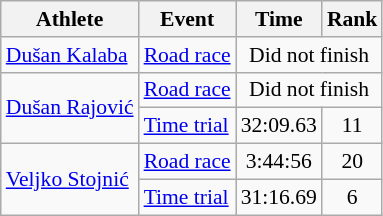<table class=wikitable style="font-size:90%">
<tr>
<th>Athlete</th>
<th>Event</th>
<th>Time</th>
<th>Rank</th>
</tr>
<tr align=center>
<td align=left><a href='#'>Dušan Kalaba</a></td>
<td align=left rownsap=2><a href='#'>Road race</a></td>
<td colspan=2>Did not finish</td>
</tr>
<tr align=center>
<td align=left rowspan=2><a href='#'>Dušan Rajović</a></td>
<td align=left><a href='#'>Road race</a></td>
<td colspan=2>Did not finish</td>
</tr>
<tr align=center>
<td align=left><a href='#'>Time trial</a></td>
<td>32:09.63</td>
<td>11</td>
</tr>
<tr align=center>
<td align=left rowspan=2><a href='#'>Veljko Stojnić</a></td>
<td align=left><a href='#'>Road race</a></td>
<td>3:44:56</td>
<td>20</td>
</tr>
<tr align=center>
<td align=left><a href='#'>Time trial</a></td>
<td>31:16.69</td>
<td>6</td>
</tr>
</table>
